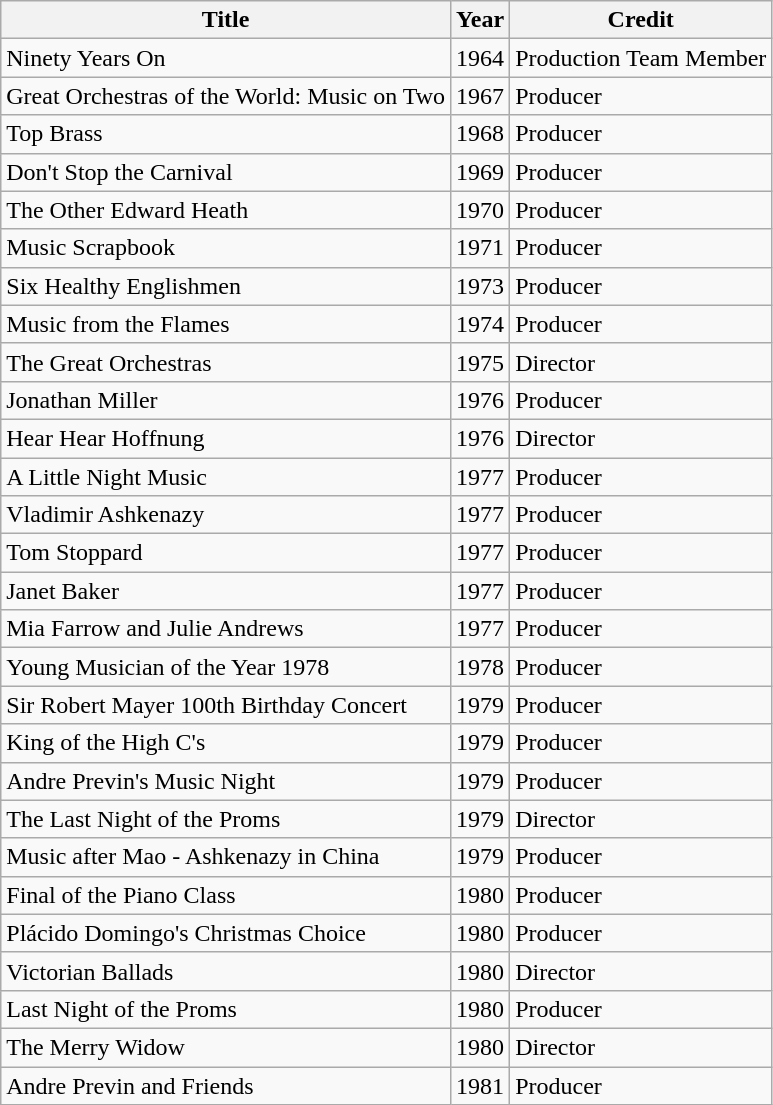<table class="wikitable">
<tr>
<th>Title</th>
<th>Year</th>
<th>Credit</th>
</tr>
<tr>
<td>Ninety Years On</td>
<td>1964</td>
<td>Production Team Member</td>
</tr>
<tr>
<td>Great Orchestras of the World: Music on Two</td>
<td>1967</td>
<td>Producer</td>
</tr>
<tr>
<td>Top Brass</td>
<td>1968</td>
<td>Producer</td>
</tr>
<tr>
<td>Don't Stop the Carnival</td>
<td>1969</td>
<td>Producer</td>
</tr>
<tr>
<td>The Other Edward Heath</td>
<td>1970</td>
<td>Producer</td>
</tr>
<tr>
<td>Music Scrapbook</td>
<td>1971</td>
<td>Producer</td>
</tr>
<tr>
<td>Six Healthy Englishmen</td>
<td>1973</td>
<td>Producer</td>
</tr>
<tr>
<td>Music from the Flames</td>
<td>1974</td>
<td>Producer</td>
</tr>
<tr>
<td>The Great Orchestras</td>
<td>1975</td>
<td>Director</td>
</tr>
<tr>
<td>Jonathan Miller</td>
<td>1976</td>
<td>Producer</td>
</tr>
<tr>
<td>Hear Hear Hoffnung</td>
<td>1976</td>
<td>Director</td>
</tr>
<tr>
<td>A Little Night Music</td>
<td>1977</td>
<td>Producer</td>
</tr>
<tr>
<td>Vladimir Ashkenazy</td>
<td>1977</td>
<td>Producer</td>
</tr>
<tr>
<td>Tom Stoppard</td>
<td>1977</td>
<td>Producer</td>
</tr>
<tr>
<td>Janet Baker</td>
<td>1977</td>
<td>Producer</td>
</tr>
<tr>
<td>Mia Farrow and Julie Andrews</td>
<td>1977</td>
<td>Producer</td>
</tr>
<tr>
<td>Young Musician of the Year 1978</td>
<td>1978</td>
<td>Producer</td>
</tr>
<tr>
<td>Sir Robert Mayer 100th Birthday Concert</td>
<td>1979</td>
<td>Producer</td>
</tr>
<tr>
<td>King of the High C's</td>
<td>1979</td>
<td>Producer</td>
</tr>
<tr>
<td>Andre Previn's Music Night</td>
<td>1979</td>
<td>Producer</td>
</tr>
<tr>
<td>The Last Night of the Proms</td>
<td>1979</td>
<td>Director</td>
</tr>
<tr>
<td>Music after Mao - Ashkenazy in China</td>
<td>1979</td>
<td>Producer</td>
</tr>
<tr>
<td>Final of the Piano Class</td>
<td>1980</td>
<td>Producer</td>
</tr>
<tr>
<td>Plácido Domingo's Christmas Choice</td>
<td>1980</td>
<td>Producer</td>
</tr>
<tr>
<td>Victorian Ballads</td>
<td>1980</td>
<td>Director</td>
</tr>
<tr>
<td>Last Night of the Proms</td>
<td>1980</td>
<td>Producer</td>
</tr>
<tr>
<td>The Merry Widow</td>
<td>1980</td>
<td>Director</td>
</tr>
<tr>
<td>Andre Previn and Friends</td>
<td>1981</td>
<td>Producer</td>
</tr>
</table>
